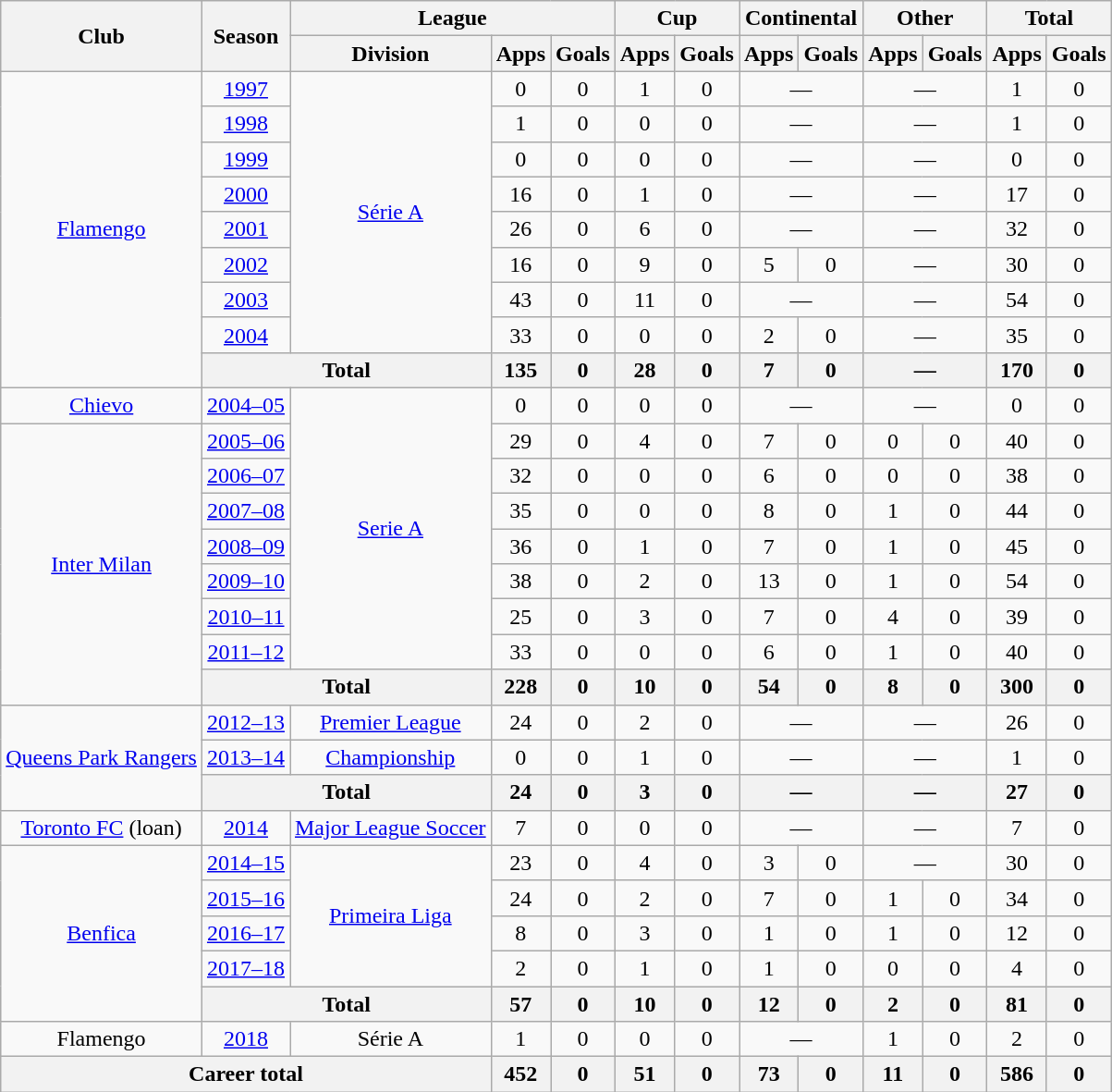<table class="wikitable" style="text-align:center">
<tr>
<th rowspan="2">Club</th>
<th rowspan="2">Season</th>
<th colspan="3">League</th>
<th colspan="2">Cup</th>
<th colspan="2">Continental</th>
<th colspan="2">Other</th>
<th colspan="2">Total</th>
</tr>
<tr>
<th>Division</th>
<th>Apps</th>
<th>Goals</th>
<th>Apps</th>
<th>Goals</th>
<th>Apps</th>
<th>Goals</th>
<th>Apps</th>
<th>Goals</th>
<th>Apps</th>
<th>Goals</th>
</tr>
<tr>
<td rowspan="9"><a href='#'>Flamengo</a></td>
<td><a href='#'>1997</a></td>
<td rowspan="8"><a href='#'>Série A</a></td>
<td>0</td>
<td>0</td>
<td>1</td>
<td>0</td>
<td colspan="2">—</td>
<td colspan="2">—</td>
<td>1</td>
<td>0</td>
</tr>
<tr>
<td><a href='#'>1998</a></td>
<td>1</td>
<td>0</td>
<td>0</td>
<td>0</td>
<td colspan="2">—</td>
<td colspan="2">—</td>
<td>1</td>
<td>0</td>
</tr>
<tr>
<td><a href='#'>1999</a></td>
<td>0</td>
<td>0</td>
<td>0</td>
<td>0</td>
<td colspan="2">—</td>
<td colspan="2">—</td>
<td>0</td>
<td>0</td>
</tr>
<tr>
<td><a href='#'>2000</a></td>
<td>16</td>
<td>0</td>
<td>1</td>
<td>0</td>
<td colspan="2">—</td>
<td colspan="2">—</td>
<td>17</td>
<td>0</td>
</tr>
<tr>
<td><a href='#'>2001</a></td>
<td>26</td>
<td>0</td>
<td>6</td>
<td>0</td>
<td colspan="2">—</td>
<td colspan="2">—</td>
<td>32</td>
<td>0</td>
</tr>
<tr>
<td><a href='#'>2002</a></td>
<td>16</td>
<td>0</td>
<td>9</td>
<td>0</td>
<td>5</td>
<td>0</td>
<td colspan="2">—</td>
<td>30</td>
<td>0</td>
</tr>
<tr>
<td><a href='#'>2003</a></td>
<td>43</td>
<td>0</td>
<td>11</td>
<td>0</td>
<td colspan="2">—</td>
<td colspan="2">—</td>
<td>54</td>
<td>0</td>
</tr>
<tr>
<td><a href='#'>2004</a></td>
<td>33</td>
<td>0</td>
<td>0</td>
<td>0</td>
<td>2</td>
<td>0</td>
<td colspan="2">—</td>
<td>35</td>
<td>0</td>
</tr>
<tr>
<th colspan="2">Total</th>
<th>135</th>
<th>0</th>
<th>28</th>
<th>0</th>
<th>7</th>
<th>0</th>
<th colspan="2">—</th>
<th>170</th>
<th>0</th>
</tr>
<tr>
<td><a href='#'>Chievo</a></td>
<td><a href='#'>2004–05</a></td>
<td rowspan="8"><a href='#'>Serie A</a></td>
<td>0</td>
<td>0</td>
<td>0</td>
<td>0</td>
<td colspan="2">—</td>
<td colspan="2">—</td>
<td>0</td>
<td>0</td>
</tr>
<tr>
<td rowspan="8"><a href='#'>Inter Milan</a></td>
<td><a href='#'>2005–06</a></td>
<td>29</td>
<td>0</td>
<td>4</td>
<td>0</td>
<td>7</td>
<td>0</td>
<td>0</td>
<td>0</td>
<td>40</td>
<td>0</td>
</tr>
<tr>
<td><a href='#'>2006–07</a></td>
<td>32</td>
<td>0</td>
<td>0</td>
<td>0</td>
<td>6</td>
<td>0</td>
<td>0</td>
<td>0</td>
<td>38</td>
<td>0</td>
</tr>
<tr>
<td><a href='#'>2007–08</a></td>
<td>35</td>
<td>0</td>
<td>0</td>
<td>0</td>
<td>8</td>
<td>0</td>
<td>1</td>
<td>0</td>
<td>44</td>
<td>0</td>
</tr>
<tr>
<td><a href='#'>2008–09</a></td>
<td>36</td>
<td>0</td>
<td>1</td>
<td>0</td>
<td>7</td>
<td>0</td>
<td>1</td>
<td>0</td>
<td>45</td>
<td>0</td>
</tr>
<tr>
<td><a href='#'>2009–10</a></td>
<td>38</td>
<td>0</td>
<td>2</td>
<td>0</td>
<td>13</td>
<td>0</td>
<td>1</td>
<td>0</td>
<td>54</td>
<td>0</td>
</tr>
<tr>
<td><a href='#'>2010–11</a></td>
<td>25</td>
<td>0</td>
<td>3</td>
<td>0</td>
<td>7</td>
<td>0</td>
<td>4</td>
<td>0</td>
<td>39</td>
<td>0</td>
</tr>
<tr>
<td><a href='#'>2011–12</a></td>
<td>33</td>
<td>0</td>
<td>0</td>
<td>0</td>
<td>6</td>
<td>0</td>
<td>1</td>
<td>0</td>
<td>40</td>
<td>0</td>
</tr>
<tr>
<th colspan="2">Total</th>
<th>228</th>
<th>0</th>
<th>10</th>
<th>0</th>
<th>54</th>
<th>0</th>
<th>8</th>
<th>0</th>
<th>300</th>
<th>0</th>
</tr>
<tr>
<td rowspan="3"><a href='#'>Queens Park Rangers</a></td>
<td><a href='#'>2012–13</a></td>
<td><a href='#'>Premier League</a></td>
<td>24</td>
<td>0</td>
<td>2</td>
<td>0</td>
<td colspan="2">—</td>
<td colspan="2">—</td>
<td>26</td>
<td>0</td>
</tr>
<tr>
<td><a href='#'>2013–14</a></td>
<td><a href='#'>Championship</a></td>
<td>0</td>
<td>0</td>
<td>1</td>
<td>0</td>
<td colspan="2">—</td>
<td colspan="2">—</td>
<td>1</td>
<td>0</td>
</tr>
<tr>
<th colspan="2">Total</th>
<th>24</th>
<th>0</th>
<th>3</th>
<th>0</th>
<th colspan="2">—</th>
<th colspan="2">—</th>
<th>27</th>
<th>0</th>
</tr>
<tr>
<td><a href='#'>Toronto FC</a> (loan)</td>
<td><a href='#'>2014</a></td>
<td><a href='#'>Major League Soccer</a></td>
<td>7</td>
<td>0</td>
<td>0</td>
<td>0</td>
<td colspan="2">—</td>
<td colspan="2">—</td>
<td>7</td>
<td>0</td>
</tr>
<tr>
<td rowspan="5"><a href='#'>Benfica</a></td>
<td><a href='#'>2014–15</a></td>
<td rowspan="4"><a href='#'>Primeira Liga</a></td>
<td>23</td>
<td>0</td>
<td>4</td>
<td>0</td>
<td>3</td>
<td>0</td>
<td colspan="2">—</td>
<td>30</td>
<td>0</td>
</tr>
<tr>
<td><a href='#'>2015–16</a></td>
<td>24</td>
<td>0</td>
<td>2</td>
<td>0</td>
<td>7</td>
<td>0</td>
<td>1</td>
<td>0</td>
<td>34</td>
<td>0</td>
</tr>
<tr>
<td><a href='#'>2016–17</a></td>
<td>8</td>
<td>0</td>
<td>3</td>
<td>0</td>
<td>1</td>
<td>0</td>
<td>1</td>
<td>0</td>
<td>12</td>
<td>0</td>
</tr>
<tr>
<td><a href='#'>2017–18</a></td>
<td>2</td>
<td>0</td>
<td>1</td>
<td>0</td>
<td>1</td>
<td>0</td>
<td>0</td>
<td>0</td>
<td>4</td>
<td>0</td>
</tr>
<tr>
<th colspan="2">Total</th>
<th>57</th>
<th>0</th>
<th>10</th>
<th>0</th>
<th>12</th>
<th>0</th>
<th>2</th>
<th>0</th>
<th>81</th>
<th>0</th>
</tr>
<tr>
<td>Flamengo</td>
<td><a href='#'>2018</a></td>
<td>Série A</td>
<td>1</td>
<td>0</td>
<td>0</td>
<td>0</td>
<td colspan="2">—</td>
<td>1</td>
<td>0</td>
<td>2</td>
<td>0</td>
</tr>
<tr>
<th colspan="3">Career total</th>
<th>452</th>
<th>0</th>
<th>51</th>
<th>0</th>
<th>73</th>
<th>0</th>
<th>11</th>
<th>0</th>
<th>586</th>
<th>0</th>
</tr>
</table>
